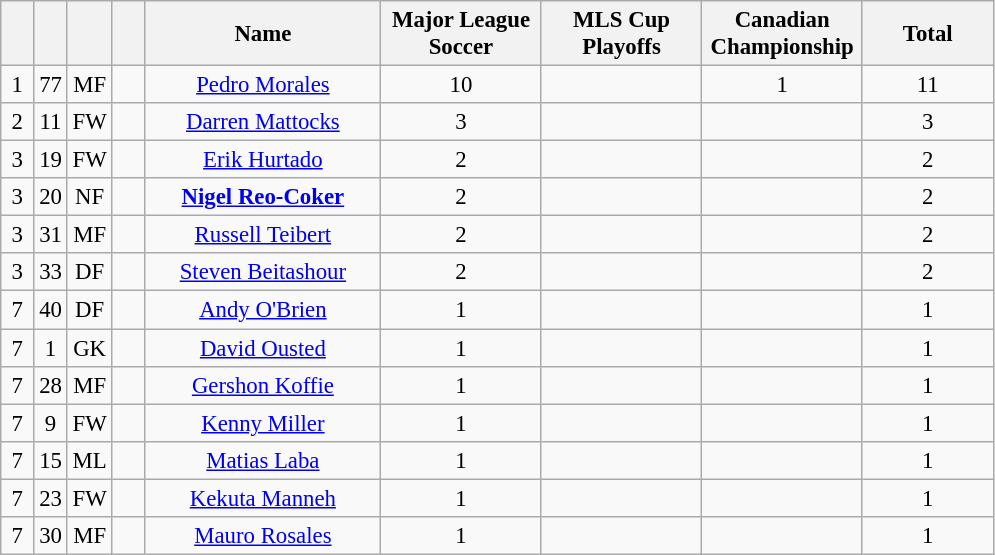<table class="wikitable" style="font-size: 95%; text-align: center;">
<tr>
<th width=15></th>
<th width=15></th>
<th width=15></th>
<th width=15></th>
<th width=150>Name</th>
<th width=100>Major League Soccer</th>
<th width=100>MLS Cup Playoffs</th>
<th width=100>Canadian Championship</th>
<th width=80>Total</th>
</tr>
<tr>
<td>1</td>
<td>77</td>
<td>MF</td>
<td></td>
<td><a href='#'>Pedro Morales</a></td>
<td>10</td>
<td></td>
<td>1</td>
<td>11</td>
</tr>
<tr>
<td>2</td>
<td>11</td>
<td>FW</td>
<td></td>
<td><a href='#'>Darren Mattocks</a></td>
<td>3</td>
<td></td>
<td></td>
<td>3</td>
</tr>
<tr>
<td>3</td>
<td>19</td>
<td>FW</td>
<td></td>
<td><a href='#'>Erik Hurtado</a></td>
<td>2</td>
<td></td>
<td></td>
<td>2</td>
</tr>
<tr>
<td>3</td>
<td>20</td>
<td>NF</td>
<td></td>
<td><strong><a href='#'>Nigel Reo-Coker</a></strong></td>
<td>2</td>
<td></td>
<td></td>
<td>2</td>
</tr>
<tr>
<td>3</td>
<td>31</td>
<td>MF</td>
<td></td>
<td><a href='#'>Russell Teibert</a></td>
<td>2</td>
<td></td>
<td></td>
<td>2</td>
</tr>
<tr>
<td>3</td>
<td>33</td>
<td>DF</td>
<td></td>
<td><a href='#'>Steven Beitashour</a></td>
<td>2</td>
<td></td>
<td></td>
<td>2</td>
</tr>
<tr>
<td>7</td>
<td>40</td>
<td>DF</td>
<td></td>
<td><a href='#'>Andy O'Brien</a></td>
<td>1</td>
<td></td>
<td></td>
<td>1</td>
</tr>
<tr>
<td>7</td>
<td>1</td>
<td>GK</td>
<td></td>
<td><a href='#'>David Ousted</a></td>
<td>1</td>
<td></td>
<td></td>
<td>1</td>
</tr>
<tr>
<td>7</td>
<td>28</td>
<td>MF</td>
<td></td>
<td><a href='#'>Gershon Koffie</a></td>
<td>1</td>
<td></td>
<td></td>
<td>1</td>
</tr>
<tr>
<td>7</td>
<td>9</td>
<td>FW</td>
<td></td>
<td><a href='#'>Kenny Miller</a></td>
<td>1</td>
<td></td>
<td></td>
<td>1</td>
</tr>
<tr>
<td>7</td>
<td>15</td>
<td>ML</td>
<td></td>
<td><a href='#'>Matias Laba</a></td>
<td>1</td>
<td></td>
<td></td>
<td>1</td>
</tr>
<tr>
<td>7</td>
<td>23</td>
<td>FW</td>
<td></td>
<td><a href='#'>Kekuta Manneh</a></td>
<td>1</td>
<td></td>
<td></td>
<td>1</td>
</tr>
<tr>
<td>7</td>
<td>30</td>
<td>MF</td>
<td></td>
<td><a href='#'>Mauro Rosales</a></td>
<td>1</td>
<td></td>
<td></td>
<td>1</td>
</tr>
</table>
